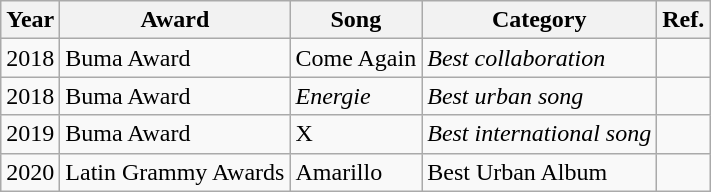<table class="wikitable">
<tr>
<th>Year</th>
<th>Award</th>
<th>Song</th>
<th>Category</th>
<th>Ref.</th>
</tr>
<tr>
<td>2018</td>
<td>Buma Award</td>
<td>Come Again</td>
<td><em>Best collaboration</em></td>
<td></td>
</tr>
<tr>
<td>2018</td>
<td>Buma Award</td>
<td><em>Energie</em></td>
<td><em>Best urban song</em></td>
<td></td>
</tr>
<tr>
<td>2019</td>
<td>Buma Award</td>
<td>X</td>
<td><em>Best international song</em></td>
<td></td>
</tr>
<tr>
<td>2020</td>
<td>Latin Grammy Awards</td>
<td>Amarillo</td>
<td>Best Urban Album</td>
<td></td>
</tr>
</table>
